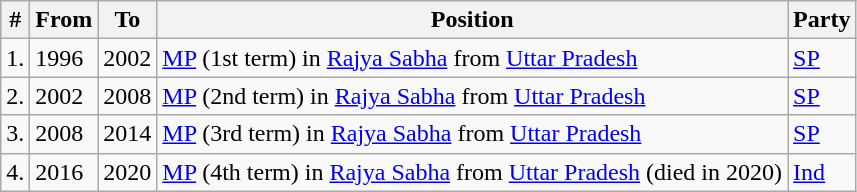<table class="wikitable sortable">
<tr>
<th>#</th>
<th>From</th>
<th>To</th>
<th>Position</th>
<th>Party</th>
</tr>
<tr>
<td>1.</td>
<td>1996</td>
<td>2002</td>
<td><a href='#'>MP</a> (1st term) in <a href='#'>Rajya Sabha</a> from <a href='#'>Uttar Pradesh</a></td>
<td><a href='#'>SP</a></td>
</tr>
<tr>
<td>2.</td>
<td>2002</td>
<td>2008</td>
<td><a href='#'>MP</a> (2nd term) in <a href='#'>Rajya Sabha</a> from <a href='#'>Uttar Pradesh</a></td>
<td><a href='#'>SP</a></td>
</tr>
<tr>
<td>3.</td>
<td>2008</td>
<td>2014</td>
<td><a href='#'>MP</a> (3rd term) in <a href='#'>Rajya Sabha</a> from <a href='#'>Uttar Pradesh</a></td>
<td><a href='#'>SP</a></td>
</tr>
<tr>
<td>4.</td>
<td>2016</td>
<td>2020</td>
<td><a href='#'>MP</a> (4th term) in <a href='#'>Rajya Sabha</a> from <a href='#'>Uttar Pradesh</a> (died in 2020)</td>
<td><a href='#'>Ind</a></td>
</tr>
</table>
